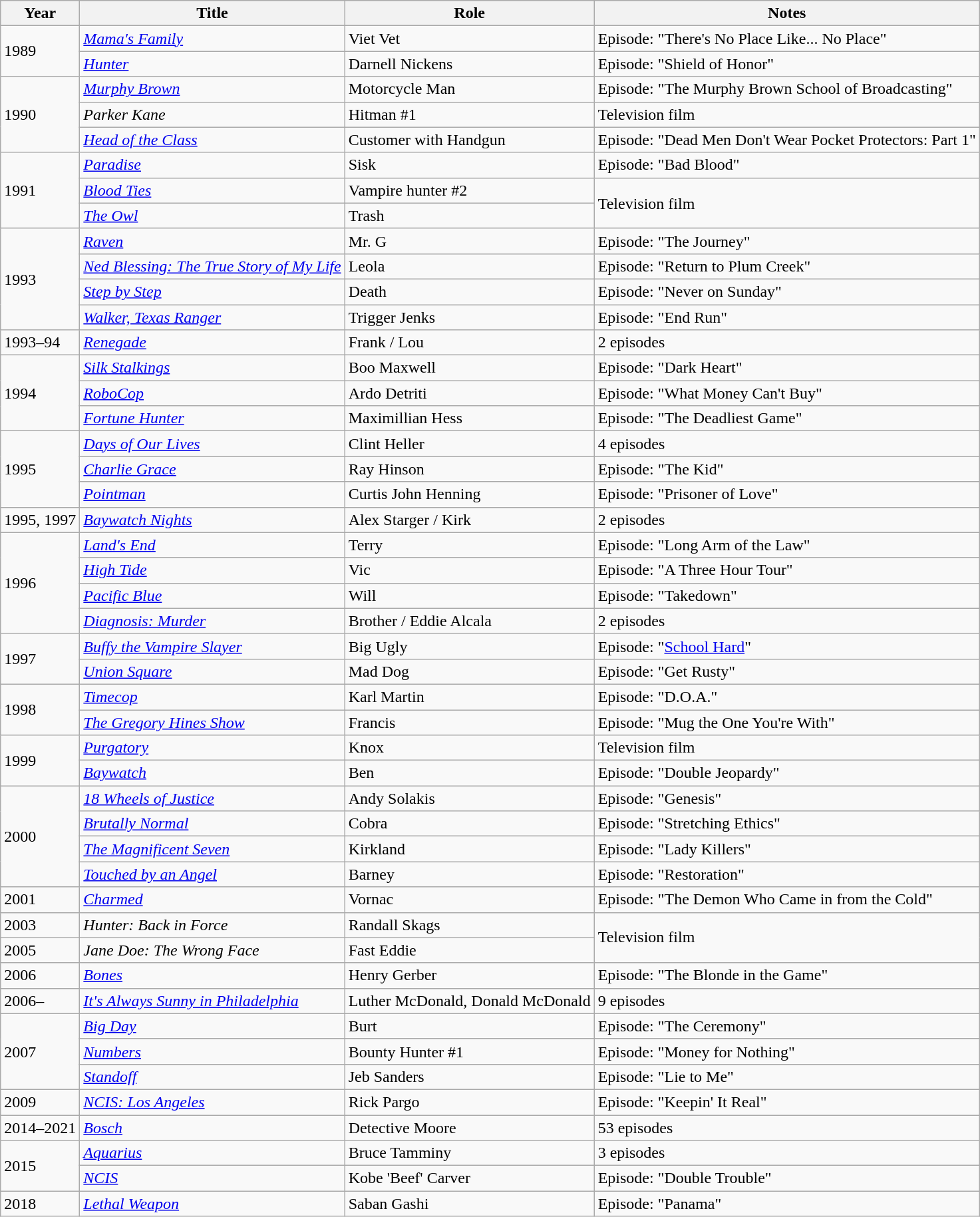<table class="wikitable sortable">
<tr>
<th>Year</th>
<th>Title</th>
<th>Role</th>
<th>Notes</th>
</tr>
<tr>
<td rowspan="2">1989</td>
<td><em><a href='#'>Mama's Family</a></em></td>
<td>Viet Vet</td>
<td>Episode: "There's No Place Like... No Place"</td>
</tr>
<tr>
<td><a href='#'><em>Hunter</em></a></td>
<td>Darnell Nickens</td>
<td>Episode: "Shield of Honor"</td>
</tr>
<tr>
<td rowspan="3">1990</td>
<td><em><a href='#'>Murphy Brown</a></em></td>
<td>Motorcycle Man</td>
<td>Episode: "The Murphy Brown School of Broadcasting"</td>
</tr>
<tr>
<td><em>Parker Kane</em></td>
<td>Hitman #1</td>
<td>Television film</td>
</tr>
<tr>
<td><em><a href='#'>Head of the Class</a></em></td>
<td>Customer with Handgun</td>
<td>Episode: "Dead Men Don't Wear Pocket Protectors: Part 1"</td>
</tr>
<tr>
<td rowspan="3">1991</td>
<td><a href='#'><em>Paradise</em></a></td>
<td>Sisk</td>
<td>Episode: "Bad Blood"</td>
</tr>
<tr>
<td><a href='#'><em>Blood Ties</em></a></td>
<td>Vampire hunter #2</td>
<td rowspan="2">Television film</td>
</tr>
<tr>
<td><a href='#'><em>The Owl</em></a></td>
<td>Trash</td>
</tr>
<tr>
<td rowspan="4">1993</td>
<td><a href='#'><em>Raven</em></a></td>
<td>Mr. G</td>
<td>Episode: "The Journey"</td>
</tr>
<tr>
<td><em><a href='#'>Ned Blessing: The True Story of My Life</a></em></td>
<td>Leola</td>
<td>Episode: "Return to Plum Creek"</td>
</tr>
<tr>
<td><a href='#'><em>Step by Step</em></a></td>
<td>Death</td>
<td>Episode: "Never on Sunday"</td>
</tr>
<tr>
<td><em><a href='#'>Walker, Texas Ranger</a></em></td>
<td>Trigger Jenks</td>
<td>Episode: "End Run"</td>
</tr>
<tr>
<td>1993–94</td>
<td><a href='#'><em>Renegade</em></a></td>
<td>Frank / Lou</td>
<td>2 episodes</td>
</tr>
<tr>
<td rowspan="3">1994</td>
<td><em><a href='#'>Silk Stalkings</a></em></td>
<td>Boo Maxwell</td>
<td>Episode: "Dark Heart"</td>
</tr>
<tr>
<td><a href='#'><em>RoboCop</em></a></td>
<td>Ardo Detriti</td>
<td>Episode: "What Money Can't Buy"</td>
</tr>
<tr>
<td><a href='#'><em>Fortune Hunter</em></a></td>
<td>Maximillian Hess</td>
<td>Episode: "The Deadliest Game"</td>
</tr>
<tr>
<td rowspan="3">1995</td>
<td><em><a href='#'>Days of Our Lives</a></em></td>
<td>Clint Heller</td>
<td>4 episodes</td>
</tr>
<tr>
<td><a href='#'><em>Charlie Grace</em></a></td>
<td>Ray Hinson</td>
<td>Episode: "The Kid"</td>
</tr>
<tr>
<td><em><a href='#'>Pointman</a></em></td>
<td>Curtis John Henning</td>
<td>Episode: "Prisoner of Love"</td>
</tr>
<tr>
<td>1995, 1997</td>
<td><em><a href='#'>Baywatch Nights</a></em></td>
<td>Alex Starger / Kirk</td>
<td>2 episodes</td>
</tr>
<tr>
<td rowspan="4">1996</td>
<td><a href='#'><em>Land's End</em></a></td>
<td>Terry</td>
<td>Episode: "Long Arm of the Law"</td>
</tr>
<tr>
<td><a href='#'><em>High Tide</em></a></td>
<td>Vic</td>
<td>Episode: "A Three Hour Tour"</td>
</tr>
<tr>
<td><a href='#'><em>Pacific Blue</em></a></td>
<td>Will</td>
<td>Episode: "Takedown"</td>
</tr>
<tr>
<td><em><a href='#'>Diagnosis: Murder</a></em></td>
<td>Brother / Eddie Alcala</td>
<td>2 episodes</td>
</tr>
<tr>
<td rowspan="2">1997</td>
<td><em><a href='#'>Buffy the Vampire Slayer</a></em></td>
<td>Big Ugly</td>
<td>Episode: "<a href='#'>School Hard</a>"</td>
</tr>
<tr>
<td><a href='#'><em>Union Square</em></a></td>
<td>Mad Dog</td>
<td>Episode: "Get Rusty"</td>
</tr>
<tr>
<td rowspan="2">1998</td>
<td><a href='#'><em>Timecop</em></a></td>
<td>Karl Martin</td>
<td>Episode: "D.O.A."</td>
</tr>
<tr>
<td><em><a href='#'>The Gregory Hines Show</a></em></td>
<td>Francis</td>
<td>Episode: "Mug the One You're With"</td>
</tr>
<tr>
<td rowspan="2">1999</td>
<td><a href='#'><em>Purgatory</em></a></td>
<td>Knox</td>
<td>Television film</td>
</tr>
<tr>
<td><em><a href='#'>Baywatch</a></em></td>
<td>Ben</td>
<td>Episode: "Double Jeopardy"</td>
</tr>
<tr>
<td rowspan="4">2000</td>
<td><em><a href='#'>18 Wheels of Justice</a></em></td>
<td>Andy Solakis</td>
<td>Episode: "Genesis"</td>
</tr>
<tr>
<td><em><a href='#'>Brutally Normal</a></em></td>
<td>Cobra</td>
<td>Episode: "Stretching Ethics"</td>
</tr>
<tr>
<td><a href='#'><em>The Magnificent Seven</em></a></td>
<td>Kirkland</td>
<td>Episode: "Lady Killers"</td>
</tr>
<tr>
<td><em><a href='#'>Touched by an Angel</a></em></td>
<td>Barney</td>
<td>Episode: "Restoration"</td>
</tr>
<tr>
<td>2001</td>
<td><em><a href='#'>Charmed</a></em></td>
<td>Vornac</td>
<td>Episode: "The Demon Who Came in from the Cold"</td>
</tr>
<tr>
<td>2003</td>
<td><em>Hunter: Back in Force</em></td>
<td>Randall Skags</td>
<td rowspan="2">Television film</td>
</tr>
<tr>
<td>2005</td>
<td><em>Jane Doe: The Wrong Face</em></td>
<td>Fast Eddie</td>
</tr>
<tr>
<td>2006</td>
<td><a href='#'><em>Bones</em></a></td>
<td>Henry Gerber</td>
<td>Episode: "The Blonde in the Game"</td>
</tr>
<tr>
<td>2006–</td>
<td><em><a href='#'>It's Always Sunny in Philadelphia</a></em></td>
<td>Luther McDonald, Donald McDonald</td>
<td>9 episodes</td>
</tr>
<tr>
<td rowspan="3">2007</td>
<td><em><a href='#'>Big Day</a></em></td>
<td>Burt</td>
<td>Episode: "The Ceremony"</td>
</tr>
<tr>
<td><a href='#'><em>Numbers</em></a></td>
<td>Bounty Hunter #1</td>
<td>Episode: "Money for Nothing"</td>
</tr>
<tr>
<td><a href='#'><em>Standoff</em></a></td>
<td>Jeb Sanders</td>
<td>Episode: "Lie to Me"</td>
</tr>
<tr>
<td>2009</td>
<td><em><a href='#'>NCIS: Los Angeles</a></em></td>
<td>Rick Pargo</td>
<td>Episode: "Keepin' It Real"</td>
</tr>
<tr>
<td>2014–2021</td>
<td><a href='#'><em>Bosch</em></a></td>
<td>Detective Moore</td>
<td>53 episodes</td>
</tr>
<tr>
<td rowspan="2">2015</td>
<td><a href='#'><em>Aquarius</em></a></td>
<td>Bruce Tamminy</td>
<td>3 episodes</td>
</tr>
<tr>
<td><a href='#'><em>NCIS</em></a></td>
<td>Kobe 'Beef' Carver</td>
<td>Episode: "Double Trouble"</td>
</tr>
<tr>
<td>2018</td>
<td><a href='#'><em>Lethal Weapon</em></a></td>
<td>Saban Gashi</td>
<td>Episode: "Panama"</td>
</tr>
</table>
